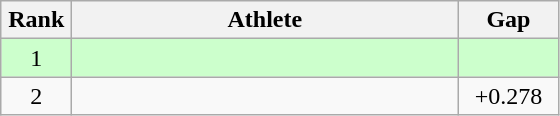<table class=wikitable style="text-align:center">
<tr>
<th width=40>Rank</th>
<th width=250>Athlete</th>
<th width=60>Gap</th>
</tr>
<tr bgcolor="ccffcc">
<td>1</td>
<td align=left></td>
<td></td>
</tr>
<tr>
<td>2</td>
<td align=left></td>
<td>+0.278</td>
</tr>
</table>
